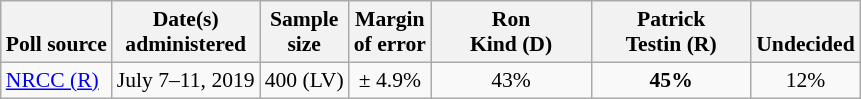<table class="wikitable" style="font-size:90%;text-align:center;">
<tr valign=bottom>
<th>Poll source</th>
<th>Date(s)<br>administered</th>
<th>Sample<br>size</th>
<th>Margin<br>of error</th>
<th style="width:100px;">Ron<br>Kind (D)</th>
<th style="width:100px;">Patrick<br>Testin (R)</th>
<th>Undecided</th>
</tr>
<tr>
<td style="text-align:left;"><a href='#'>NRCC (R)</a></td>
<td>July 7–11, 2019</td>
<td>400 (LV)</td>
<td>± 4.9%</td>
<td>43%</td>
<td><strong>45%</strong></td>
<td>12%</td>
</tr>
</table>
